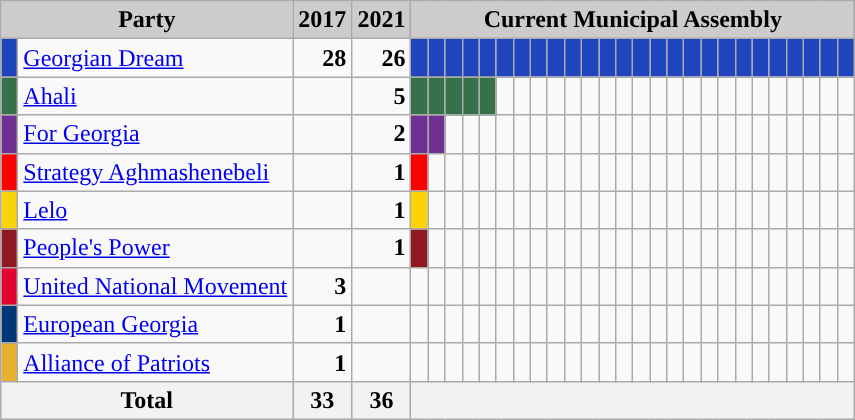<table class="wikitable">
<tr>
<th colspan="2" style="background:#ccc">Party</th>
<th style="background:#ccc">2017</th>
<th style="background:#ccc">2021</th>
<th colspan="28" style="background:#ccc">Current Municipal Assembly</th>
</tr>
<tr>
<td style="background-color: #2044bc "> </td>
<td><a href='#'>Georgian Dream</a></td>
<td style="text-align: right"><strong>28</strong></td>
<td style="text-align: right"><strong>26</strong></td>
<td style="background-color: #2044bc "></td>
<td style="background-color: #2044bc "> </td>
<td style="background-color: #2044bc "> </td>
<td style="background-color: #2044bc "> </td>
<td style="background-color: #2044bc "> </td>
<td style="background-color: #2044bc "> </td>
<td style="background-color: #2044bc "> </td>
<td style="background-color: #2044bc "> </td>
<td style="background-color: #2044bc "> </td>
<td style="background-color: #2044bc "> </td>
<td style="background-color: #2044bc "> </td>
<td style="background-color: #2044bc "> </td>
<td style="background-color: #2044bc "> </td>
<td style="background-color: #2044bc "> </td>
<td style="background-color: #2044bc "> </td>
<td style="background-color: #2044bc "> </td>
<td style="background-color: #2044bc "> </td>
<td style="background-color: #2044bc "> </td>
<td style="background-color: #2044bc "> </td>
<td style="background-color: #2044bc "> </td>
<td style="background-color: #2044bc "> </td>
<td style="background-color: #2044bc "> </td>
<td style="background-color: #2044bc "> </td>
<td style="background-color: #2044bc "> </td>
<td style="background-color: #2044bc "> </td>
<td style="background-color: #2044bc "> </td>
</tr>
<tr>
<td style="background-color: #377149 "> </td>
<td><a href='#'>Ahali</a></td>
<td></td>
<td style="text-align: right"><strong>5</strong></td>
<td style="background-color: #377149 "> </td>
<td style="background-color: #377149 "> </td>
<td style="background-color: #377149 "> </td>
<td style="background-color: #377149 "> </td>
<td style="background-color: #377149 "> </td>
<td></td>
<td></td>
<td></td>
<td></td>
<td></td>
<td></td>
<td></td>
<td></td>
<td></td>
<td></td>
<td></td>
<td></td>
<td></td>
<td></td>
<td></td>
<td></td>
<td></td>
<td></td>
<td></td>
<td></td>
<td></td>
</tr>
<tr>
<td style="background-color: #702F92 "> </td>
<td><a href='#'>For Georgia</a></td>
<td></td>
<td style="text-align: right"><strong>2</strong></td>
<td style="background-color: #702f92 "> </td>
<td style="background-color: #702f92 "> </td>
<td></td>
<td></td>
<td></td>
<td></td>
<td></td>
<td></td>
<td></td>
<td></td>
<td></td>
<td></td>
<td></td>
<td></td>
<td></td>
<td></td>
<td></td>
<td></td>
<td></td>
<td></td>
<td></td>
<td></td>
<td></td>
<td></td>
<td></td>
<td></td>
</tr>
<tr>
<td style="background-color: #ff0000 "> </td>
<td><a href='#'>Strategy Aghmashenebeli</a></td>
<td></td>
<td style="text-align: right"><strong>1</strong></td>
<td style="background-color: #ff0000 "> </td>
<td></td>
<td></td>
<td></td>
<td></td>
<td></td>
<td></td>
<td></td>
<td></td>
<td></td>
<td></td>
<td></td>
<td></td>
<td></td>
<td></td>
<td></td>
<td></td>
<td></td>
<td></td>
<td></td>
<td></td>
<td></td>
<td></td>
<td></td>
<td></td>
<td></td>
</tr>
<tr>
<td style="background-color: #fad406 "> </td>
<td><a href='#'>Lelo</a></td>
<td></td>
<td style="text-align: right"><strong>1</strong></td>
<td style="background-color: #fad406 "> </td>
<td></td>
<td></td>
<td></td>
<td></td>
<td></td>
<td></td>
<td></td>
<td></td>
<td></td>
<td></td>
<td></td>
<td></td>
<td></td>
<td></td>
<td></td>
<td></td>
<td></td>
<td></td>
<td></td>
<td></td>
<td></td>
<td></td>
<td></td>
<td></td>
<td></td>
</tr>
<tr>
<td style="background-color: #8e1922"> </td>
<td><a href='#'>People's Power</a></td>
<td></td>
<td style="text-align: right"><strong>1</strong></td>
<td style="background-color: #8e1922"> </td>
<td></td>
<td></td>
<td></td>
<td></td>
<td></td>
<td></td>
<td></td>
<td></td>
<td></td>
<td></td>
<td></td>
<td></td>
<td></td>
<td></td>
<td></td>
<td></td>
<td></td>
<td></td>
<td></td>
<td></td>
<td></td>
<td></td>
<td></td>
<td></td>
<td></td>
</tr>
<tr>
<td style="background-color: #e4012e "> </td>
<td><a href='#'>United National Movement</a></td>
<td style="text-align: right"><strong>3</strong></td>
<td></td>
<td></td>
<td></td>
<td></td>
<td></td>
<td></td>
<td></td>
<td></td>
<td></td>
<td></td>
<td></td>
<td></td>
<td></td>
<td></td>
<td></td>
<td></td>
<td></td>
<td></td>
<td></td>
<td></td>
<td></td>
<td></td>
<td></td>
<td></td>
<td></td>
<td></td>
<td></td>
</tr>
<tr>
<td style="background-color: #003876 "> </td>
<td><a href='#'>European Georgia</a></td>
<td style="text-align: right"><strong>1</strong></td>
<td></td>
<td></td>
<td></td>
<td></td>
<td></td>
<td></td>
<td></td>
<td></td>
<td></td>
<td></td>
<td></td>
<td></td>
<td></td>
<td></td>
<td></td>
<td></td>
<td></td>
<td></td>
<td></td>
<td></td>
<td></td>
<td></td>
<td></td>
<td></td>
<td></td>
<td></td>
<td></td>
</tr>
<tr>
<td style="background-color: #e7b031 "> </td>
<td><a href='#'>Alliance of Patriots</a></td>
<td style="text-align: right"><strong>1</strong></td>
<td></td>
<td></td>
<td></td>
<td></td>
<td></td>
<td></td>
<td></td>
<td></td>
<td></td>
<td></td>
<td></td>
<td></td>
<td></td>
<td></td>
<td></td>
<td></td>
<td></td>
<td></td>
<td></td>
<td></td>
<td></td>
<td></td>
<td></td>
<td></td>
<td></td>
<td></td>
<td></td>
</tr>
<tr>
<th colspan="2">Total</th>
<th align="right">33</th>
<th align="right">36</th>
<th colspan="43"> </th>
</tr>
</table>
